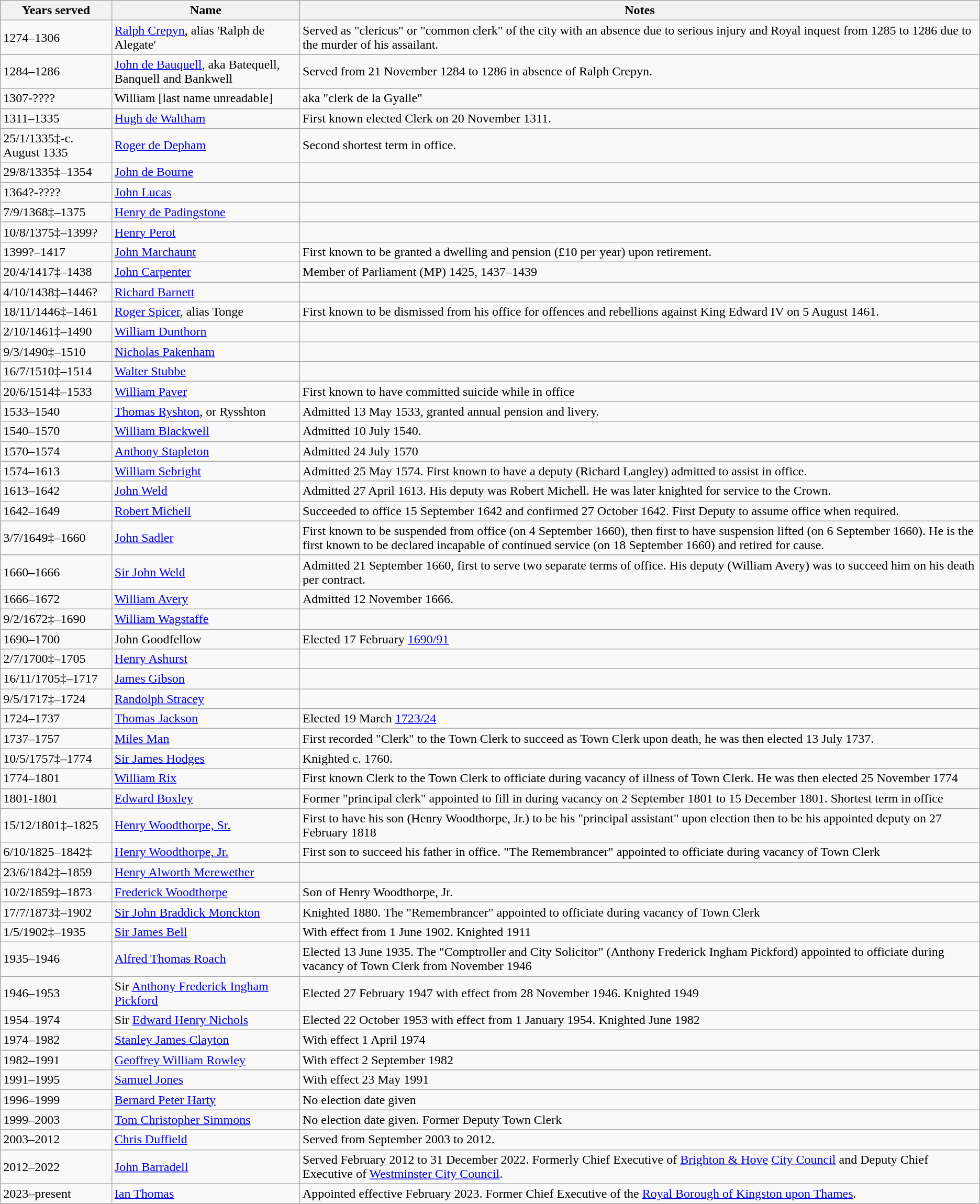<table class="wikitable">
<tr>
<th>Years served</th>
<th>Name</th>
<th>Notes</th>
</tr>
<tr>
<td>1274–1306</td>
<td><a href='#'>Ralph Crepyn</a>, alias 'Ralph de Alegate'</td>
<td>Served as "clericus" or "common clerk" of the city with an absence due to serious injury and Royal inquest from 1285 to 1286 due to the murder of his assailant.</td>
</tr>
<tr>
<td>1284–1286</td>
<td><a href='#'>John de Bauquell</a>, aka Batequell, Banquell and Bankwell</td>
<td>Served from 21 November 1284 to 1286 in absence of Ralph Crepyn.</td>
</tr>
<tr>
<td>1307-????</td>
<td>William [last name unreadable]</td>
<td>aka "clerk de la Gyalle"</td>
</tr>
<tr>
<td>1311–1335</td>
<td><a href='#'>Hugh de Waltham</a></td>
<td>First known elected Clerk on 20 November 1311.</td>
</tr>
<tr>
<td>25/1/1335‡-c. August 1335</td>
<td><a href='#'>Roger de Depham</a></td>
<td>Second shortest term in office.</td>
</tr>
<tr>
<td>29/8/1335‡–1354</td>
<td><a href='#'>John de Bourne</a></td>
<td></td>
</tr>
<tr>
<td>1364?-????</td>
<td><a href='#'>John Lucas</a></td>
<td></td>
</tr>
<tr>
<td>7/9/1368‡–1375</td>
<td><a href='#'>Henry de Padingstone</a></td>
<td></td>
</tr>
<tr>
<td>10/8/1375‡–1399?</td>
<td><a href='#'>Henry Perot</a></td>
<td></td>
</tr>
<tr>
<td>1399?–1417</td>
<td><a href='#'>John Marchaunt</a></td>
<td>First known to be granted a dwelling and pension (£10 per year) upon retirement.</td>
</tr>
<tr>
<td>20/4/1417‡–1438</td>
<td><a href='#'>John Carpenter</a></td>
<td>Member of Parliament (MP) 1425, 1437–1439</td>
</tr>
<tr>
<td>4/10/1438‡–1446?</td>
<td><a href='#'>Richard Barnett</a></td>
<td></td>
</tr>
<tr>
<td>18/11/1446‡–1461</td>
<td><a href='#'>Roger Spicer</a>, alias Tonge</td>
<td>First known to be dismissed from his office for offences and rebellions against King Edward IV on 5 August 1461.</td>
</tr>
<tr>
<td>2/10/1461‡–1490</td>
<td><a href='#'>William Dunthorn</a></td>
<td></td>
</tr>
<tr>
<td>9/3/1490‡–1510</td>
<td><a href='#'>Nicholas Pakenham</a></td>
<td></td>
</tr>
<tr>
<td>16/7/1510‡–1514</td>
<td><a href='#'>Walter Stubbe</a></td>
<td></td>
</tr>
<tr>
<td>20/6/1514‡–1533</td>
<td><a href='#'>William Paver</a></td>
<td>First known to have committed suicide while in office</td>
</tr>
<tr>
<td>1533–1540</td>
<td><a href='#'>Thomas Ryshton</a>, or Rysshton</td>
<td>Admitted 13 May 1533, granted annual pension and livery.</td>
</tr>
<tr>
<td>1540–1570</td>
<td><a href='#'>William Blackwell</a></td>
<td>Admitted 10 July 1540.</td>
</tr>
<tr>
<td>1570–1574</td>
<td><a href='#'>Anthony Stapleton</a></td>
<td>Admitted 24 July 1570</td>
</tr>
<tr>
<td>1574–1613</td>
<td><a href='#'>William Sebright</a></td>
<td>Admitted 25 May 1574. First known to have a deputy (Richard Langley) admitted to assist in office.</td>
</tr>
<tr>
<td>1613–1642</td>
<td><a href='#'>John Weld</a></td>
<td>Admitted 27 April 1613. His deputy was Robert Michell. He was later knighted for service to the Crown.</td>
</tr>
<tr>
<td>1642–1649</td>
<td><a href='#'>Robert Michell</a></td>
<td>Succeeded to office 15 September 1642 and confirmed 27 October 1642. First Deputy to assume office when required.</td>
</tr>
<tr>
<td>3/7/1649‡–1660</td>
<td><a href='#'>John Sadler</a></td>
<td>First known to be suspended from office (on 4 September 1660), then first to have suspension lifted (on 6 September 1660). He is the first known to be declared incapable of continued service (on 18 September 1660) and retired for cause.</td>
</tr>
<tr>
<td>1660–1666</td>
<td><a href='#'>Sir John Weld</a></td>
<td>Admitted 21 September 1660, first to serve two separate terms of office. His deputy (William Avery) was to succeed him on his death per contract.</td>
</tr>
<tr>
<td>1666–1672</td>
<td><a href='#'>William Avery</a></td>
<td>Admitted 12 November 1666.</td>
</tr>
<tr>
<td>9/2/1672‡–1690</td>
<td><a href='#'>William Wagstaffe</a></td>
<td></td>
</tr>
<tr>
<td>1690–1700</td>
<td>John Goodfellow</td>
<td>Elected 17 February <a href='#'>1690/91</a></td>
</tr>
<tr>
<td>2/7/1700‡–1705</td>
<td><a href='#'>Henry Ashurst</a></td>
<td></td>
</tr>
<tr>
<td>16/11/1705‡–1717</td>
<td><a href='#'>James Gibson</a></td>
<td></td>
</tr>
<tr>
<td>9/5/1717‡–1724</td>
<td><a href='#'>Randolph Stracey</a></td>
<td></td>
</tr>
<tr>
<td>1724–1737</td>
<td><a href='#'>Thomas Jackson</a></td>
<td>Elected 19 March <a href='#'>1723/24</a></td>
</tr>
<tr>
<td>1737–1757</td>
<td><a href='#'>Miles Man</a></td>
<td>First recorded "Clerk" to the Town Clerk to succeed as Town Clerk upon death, he was then elected 13 July 1737.</td>
</tr>
<tr>
<td>10/5/1757‡–1774</td>
<td><a href='#'>Sir James Hodges</a></td>
<td>Knighted c. 1760.</td>
</tr>
<tr>
<td>1774–1801</td>
<td><a href='#'>William Rix</a></td>
<td>First known Clerk to the Town Clerk to officiate during vacancy of illness of Town Clerk. He was then elected 25 November 1774</td>
</tr>
<tr>
<td>1801-1801</td>
<td><a href='#'>Edward Boxley</a></td>
<td>Former "principal clerk" appointed to fill in during vacancy on 2 September 1801 to 15 December 1801. Shortest term in office</td>
</tr>
<tr>
<td>15/12/1801‡–1825</td>
<td><a href='#'>Henry Woodthorpe, Sr.</a></td>
<td>First to have his son (Henry Woodthorpe, Jr.) to be his "principal assistant" upon election then to be his appointed deputy on 27 February 1818</td>
</tr>
<tr>
<td>6/10/1825–1842‡</td>
<td><a href='#'>Henry Woodthorpe, Jr.</a></td>
<td>First son to succeed his father in office. "The Remembrancer" appointed to officiate during vacancy of Town Clerk</td>
</tr>
<tr>
<td>23/6/1842‡–1859</td>
<td><a href='#'>Henry Alworth Merewether</a></td>
<td></td>
</tr>
<tr>
<td>10/2/1859‡–1873</td>
<td><a href='#'>Frederick Woodthorpe</a></td>
<td>Son of Henry Woodthorpe, Jr.</td>
</tr>
<tr>
<td>17/7/1873‡–1902</td>
<td><a href='#'>Sir John Braddick Monckton</a></td>
<td>Knighted 1880.  The "Remembrancer" appointed to officiate during vacancy of Town Clerk</td>
</tr>
<tr>
<td>1/5/1902‡–1935</td>
<td><a href='#'>Sir James Bell</a></td>
<td>With effect from 1 June 1902. Knighted 1911</td>
</tr>
<tr>
<td>1935–1946</td>
<td><a href='#'>Alfred Thomas Roach</a></td>
<td>Elected 13 June 1935. The "Comptroller and City Solicitor" (Anthony Frederick Ingham Pickford) appointed to officiate during vacancy of Town Clerk from November 1946</td>
</tr>
<tr>
<td>1946–1953</td>
<td>Sir <a href='#'>Anthony Frederick Ingham Pickford</a></td>
<td>Elected 27 February 1947 with effect from 28 November 1946. Knighted 1949</td>
</tr>
<tr>
<td>1954–1974</td>
<td>Sir <a href='#'>Edward Henry Nichols</a></td>
<td>Elected 22 October 1953 with effect from 1 January 1954. Knighted June 1982</td>
</tr>
<tr>
<td>1974–1982</td>
<td><a href='#'>Stanley James Clayton</a></td>
<td>With effect 1 April 1974</td>
</tr>
<tr>
<td>1982–1991</td>
<td><a href='#'>Geoffrey William Rowley</a></td>
<td>With effect 2 September 1982</td>
</tr>
<tr>
<td>1991–1995</td>
<td><a href='#'>Samuel Jones</a></td>
<td>With effect 23 May 1991</td>
</tr>
<tr>
<td>1996–1999</td>
<td><a href='#'>Bernard Peter Harty</a></td>
<td>No election date given</td>
</tr>
<tr>
<td>1999–2003</td>
<td><a href='#'>Tom Christopher Simmons</a></td>
<td>No election date given. Former Deputy Town Clerk</td>
</tr>
<tr>
<td>2003–2012</td>
<td><a href='#'>Chris Duffield</a></td>
<td>Served from September 2003 to 2012.</td>
</tr>
<tr>
<td>2012–2022</td>
<td><a href='#'>John Barradell</a></td>
<td>Served February 2012 to 31 December 2022. Formerly Chief Executive of <a href='#'>Brighton & Hove</a> <a href='#'>City Council</a> and Deputy Chief Executive of <a href='#'>Westminster City Council</a>.</td>
</tr>
<tr>
<td>2023–present</td>
<td><a href='#'>Ian Thomas</a></td>
<td>Appointed effective February 2023. Former Chief Executive of the <a href='#'>Royal Borough of Kingston upon Thames</a>.</td>
</tr>
</table>
